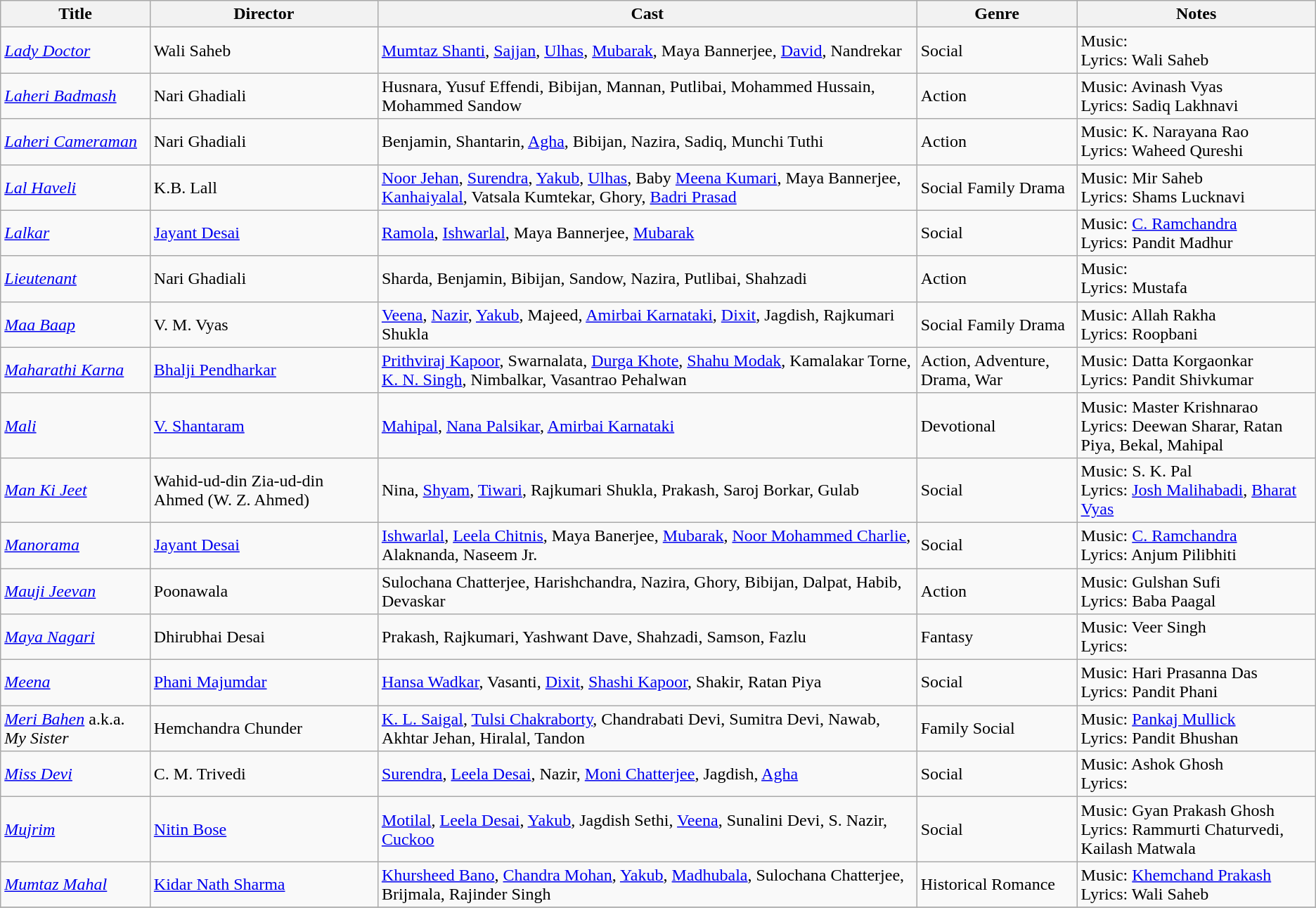<table class="wikitable">
<tr>
<th>Title</th>
<th>Director</th>
<th>Cast</th>
<th>Genre</th>
<th>Notes</th>
</tr>
<tr>
<td><em><a href='#'>Lady Doctor</a></em></td>
<td>Wali Saheb</td>
<td><a href='#'>Mumtaz Shanti</a>, <a href='#'>Sajjan</a>, <a href='#'>Ulhas</a>, <a href='#'>Mubarak</a>, Maya Bannerjee, <a href='#'>David</a>, Nandrekar</td>
<td>Social</td>
<td>Music: <br>Lyrics: Wali Saheb</td>
</tr>
<tr>
<td><em><a href='#'>Laheri Badmash</a></em></td>
<td>Nari Ghadiali</td>
<td>Husnara, Yusuf Effendi, Bibijan, Mannan, Putlibai, Mohammed Hussain, Mohammed Sandow</td>
<td>Action</td>
<td>Music: Avinash Vyas<br>Lyrics: Sadiq Lakhnavi</td>
</tr>
<tr>
<td><em><a href='#'>Laheri Cameraman</a></em></td>
<td>Nari Ghadiali</td>
<td>Benjamin, Shantarin, <a href='#'>Agha</a>, Bibijan, Nazira, Sadiq, Munchi Tuthi</td>
<td>Action</td>
<td>Music: K. Narayana Rao<br>Lyrics: Waheed Qureshi</td>
</tr>
<tr>
<td><em><a href='#'>Lal Haveli</a></em></td>
<td>K.B. Lall</td>
<td><a href='#'>Noor Jehan</a>, <a href='#'>Surendra</a>, <a href='#'>Yakub</a>, <a href='#'>Ulhas</a>,  Baby <a href='#'>Meena Kumari</a>, Maya Bannerjee, <a href='#'>Kanhaiyalal</a>, Vatsala Kumtekar, Ghory, <a href='#'>Badri Prasad</a></td>
<td>Social Family Drama</td>
<td>Music: Mir Saheb<br>Lyrics: Shams Lucknavi</td>
</tr>
<tr>
<td><em><a href='#'>Lalkar</a></em></td>
<td><a href='#'>Jayant Desai</a></td>
<td><a href='#'>Ramola</a>, <a href='#'>Ishwarlal</a>, Maya Bannerjee, <a href='#'>Mubarak</a></td>
<td>Social</td>
<td>Music: <a href='#'>C. Ramchandra</a><br>Lyrics: Pandit Madhur</td>
</tr>
<tr>
<td><em><a href='#'>Lieutenant</a></em></td>
<td>Nari Ghadiali</td>
<td>Sharda, Benjamin, Bibijan, Sandow, Nazira, Putlibai, Shahzadi</td>
<td>Action</td>
<td>Music: <br>Lyrics: Mustafa</td>
</tr>
<tr>
<td><em><a href='#'>Maa Baap</a></em></td>
<td>V. M. Vyas</td>
<td><a href='#'>Veena</a>, <a href='#'>Nazir</a>, <a href='#'>Yakub</a>, Majeed, <a href='#'>Amirbai Karnataki</a>, <a href='#'>Dixit</a>, Jagdish, Rajkumari Shukla</td>
<td>Social  Family Drama</td>
<td>Music: Allah Rakha<br>Lyrics: Roopbani</td>
</tr>
<tr>
<td><em><a href='#'>Maharathi Karna</a></em></td>
<td><a href='#'>Bhalji Pendharkar</a></td>
<td><a href='#'>Prithviraj Kapoor</a>, Swarnalata, <a href='#'>Durga Khote</a>, <a href='#'>Shahu Modak</a>, Kamalakar Torne, <a href='#'>K. N. Singh</a>, Nimbalkar, Vasantrao Pehalwan</td>
<td>Action, Adventure, Drama, War</td>
<td>Music: Datta Korgaonkar<br>Lyrics: Pandit Shivkumar</td>
</tr>
<tr>
<td><em><a href='#'>Mali</a></em></td>
<td><a href='#'>V. Shantaram</a></td>
<td><a href='#'>Mahipal</a>, <a href='#'>Nana Palsikar</a>, <a href='#'>Amirbai Karnataki</a></td>
<td>Devotional</td>
<td>Music: Master Krishnarao<br>Lyrics: Deewan Sharar, Ratan Piya, Bekal, Mahipal</td>
</tr>
<tr>
<td><em><a href='#'>Man Ki Jeet</a></em></td>
<td>Wahid-ud-din Zia-ud-din Ahmed (W. Z. Ahmed)</td>
<td>Nina, <a href='#'>Shyam</a>, <a href='#'>Tiwari</a>, Rajkumari Shukla, Prakash, Saroj Borkar, Gulab</td>
<td>Social</td>
<td>Music: S. K. Pal<br>Lyrics: <a href='#'>Josh Malihabadi</a>, <a href='#'>Bharat Vyas</a></td>
</tr>
<tr>
<td><em><a href='#'>Manorama</a></em></td>
<td><a href='#'>Jayant Desai</a></td>
<td><a href='#'>Ishwarlal</a>, <a href='#'>Leela Chitnis</a>, Maya Banerjee, <a href='#'>Mubarak</a>, <a href='#'>Noor Mohammed Charlie</a>, Alaknanda, Naseem Jr.</td>
<td>Social</td>
<td>Music: <a href='#'>C. Ramchandra</a><br>Lyrics: Anjum Pilibhiti</td>
</tr>
<tr>
<td><em><a href='#'>Mauji Jeevan</a></em></td>
<td>Poonawala</td>
<td>Sulochana Chatterjee, Harishchandra, Nazira, Ghory, Bibijan, Dalpat, Habib, Devaskar</td>
<td>Action</td>
<td>Music: Gulshan Sufi<br>Lyrics: Baba Paagal</td>
</tr>
<tr>
<td><em><a href='#'>Maya Nagari</a></em></td>
<td>Dhirubhai Desai</td>
<td>Prakash, Rajkumari, Yashwant Dave, Shahzadi, Samson, Fazlu</td>
<td>Fantasy</td>
<td>Music: Veer Singh<br>Lyrics:</td>
</tr>
<tr>
<td><em><a href='#'>Meena</a></em></td>
<td><a href='#'>Phani Majumdar</a></td>
<td><a href='#'>Hansa Wadkar</a>, Vasanti, <a href='#'>Dixit</a>, <a href='#'>Shashi Kapoor</a>, Shakir, Ratan Piya</td>
<td>Social</td>
<td>Music: Hari Prasanna Das<br>Lyrics: Pandit Phani</td>
</tr>
<tr>
<td><em><a href='#'>Meri Bahen</a></em> a.k.a. <em>My Sister</em></td>
<td>Hemchandra Chunder</td>
<td><a href='#'>K. L. Saigal</a>, <a href='#'>Tulsi Chakraborty</a>, Chandrabati Devi, Sumitra Devi, Nawab, Akhtar Jehan, Hiralal, Tandon</td>
<td>Family Social</td>
<td>Music: <a href='#'>Pankaj Mullick</a><br>Lyrics: Pandit Bhushan</td>
</tr>
<tr>
<td><em><a href='#'>Miss Devi</a></em></td>
<td>C. M. Trivedi</td>
<td><a href='#'>Surendra</a>, <a href='#'>Leela Desai</a>, Nazir, <a href='#'>Moni Chatterjee</a>, Jagdish, <a href='#'>Agha</a></td>
<td>Social</td>
<td>Music: Ashok Ghosh<br>Lyrics:</td>
</tr>
<tr>
<td><em><a href='#'>Mujrim</a></em></td>
<td><a href='#'>Nitin Bose</a></td>
<td><a href='#'>Motilal</a>, <a href='#'>Leela Desai</a>, <a href='#'>Yakub</a>, Jagdish Sethi, <a href='#'>Veena</a>, Sunalini Devi, S. Nazir, <a href='#'>Cuckoo</a></td>
<td>Social</td>
<td>Music: Gyan Prakash Ghosh<br>Lyrics: Rammurti Chaturvedi, Kailash Matwala</td>
</tr>
<tr>
<td><em><a href='#'>Mumtaz Mahal</a></em></td>
<td><a href='#'>Kidar Nath Sharma</a></td>
<td><a href='#'>Khursheed Bano</a>, <a href='#'>Chandra Mohan</a>, <a href='#'>Yakub</a>, <a href='#'>Madhubala</a>, Sulochana Chatterjee, Brijmala, Rajinder Singh</td>
<td>Historical Romance</td>
<td>Music: <a href='#'>Khemchand Prakash</a><br>Lyrics: Wali Saheb</td>
</tr>
<tr>
</tr>
</table>
